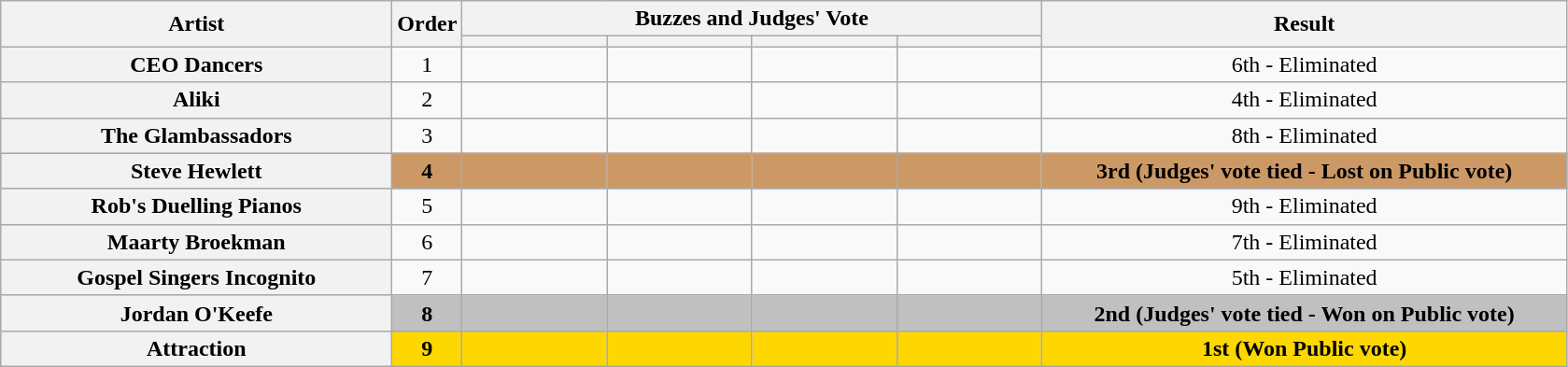<table class="wikitable plainrowheaders sortable" style="text-align:center;">
<tr>
<th scope="col" rowspan="2" class="unsortable" style="width:17em;">Artist</th>
<th scope="col" rowspan="2" style="width:1em;">Order</th>
<th scope="col" colspan="4" class="unsortable" style="width:24em;">Buzzes and Judges' Vote</th>
<th scope="col" rowspan="2" style="width:23em;">Result </th>
</tr>
<tr>
<th scope="col" class="unsortable" style="width:6em;"></th>
<th scope="col" class="unsortable" style="width:6em;"></th>
<th scope="col" class="unsortable" style="width:6em;"></th>
<th scope="col" class="unsortable" style="width:6em;"></th>
</tr>
<tr>
<th scope="row">CEO Dancers</th>
<td>1</td>
<td style="text-align:center;"></td>
<td style="text-align:center;"></td>
<td style="text-align:center;"></td>
<td style="text-align:center;"></td>
<td>6th - Eliminated</td>
</tr>
<tr>
<th scope="row">Aliki</th>
<td>2</td>
<td style="text-align:center;"></td>
<td style="text-align:center;"></td>
<td style="text-align:center;"></td>
<td style="text-align:center;"></td>
<td>4th - Eliminated</td>
</tr>
<tr>
<th scope="row">The Glambassadors</th>
<td>3</td>
<td style="text-align:center;"></td>
<td style="text-align:center;"></td>
<td style="text-align:center;"></td>
<td style="text-align:center;"></td>
<td>8th - Eliminated</td>
</tr>
<tr style="background:#c96;">
<th scope="row"><strong>Steve Hewlett</strong> </th>
<td><strong>4</strong></td>
<td style="text-align:center;"></td>
<td style="text-align:center;"></td>
<td style="text-align:center;"></td>
<td style="text-align:center;"></td>
<td><strong>3rd (Judges' vote tied - Lost on Public vote)</strong></td>
</tr>
<tr>
<th scope="row">Rob's Duelling Pianos</th>
<td>5</td>
<td style="text-align:center;"></td>
<td style="text-align:center;"></td>
<td style="text-align:center;"></td>
<td style="text-align:center;"></td>
<td>9th - Eliminated</td>
</tr>
<tr>
<th scope="row">Maarty Broekman</th>
<td>6</td>
<td style="text-align:center;"></td>
<td style="text-align:center;"></td>
<td style="text-align:center;"></td>
<td style="text-align:center;"></td>
<td>7th - Eliminated</td>
</tr>
<tr>
<th scope="row">Gospel Singers Incognito</th>
<td>7</td>
<td style="text-align:center;"></td>
<td style="text-align:center;"></td>
<td style="text-align:center;"></td>
<td style="text-align:center;"></td>
<td>5th - Eliminated</td>
</tr>
<tr style="background:silver;">
<th scope="row"><strong>Jordan O'Keefe</strong></th>
<td><strong>8</strong></td>
<td style="text-align:center;"></td>
<td style="text-align:center;"></td>
<td style="text-align:center;"></td>
<td style="text-align:center;"></td>
<td><strong>2nd (Judges' vote tied - Won on Public vote)</strong></td>
</tr>
<tr style="background:gold;">
<th scope="row"><strong>Attraction</strong></th>
<td><strong>9</strong></td>
<td style="text-align:center;"></td>
<td style="text-align:center;"></td>
<td style="text-align:center;"></td>
<td style="text-align:center;"></td>
<td><strong>1st (Won Public vote)</strong></td>
</tr>
</table>
